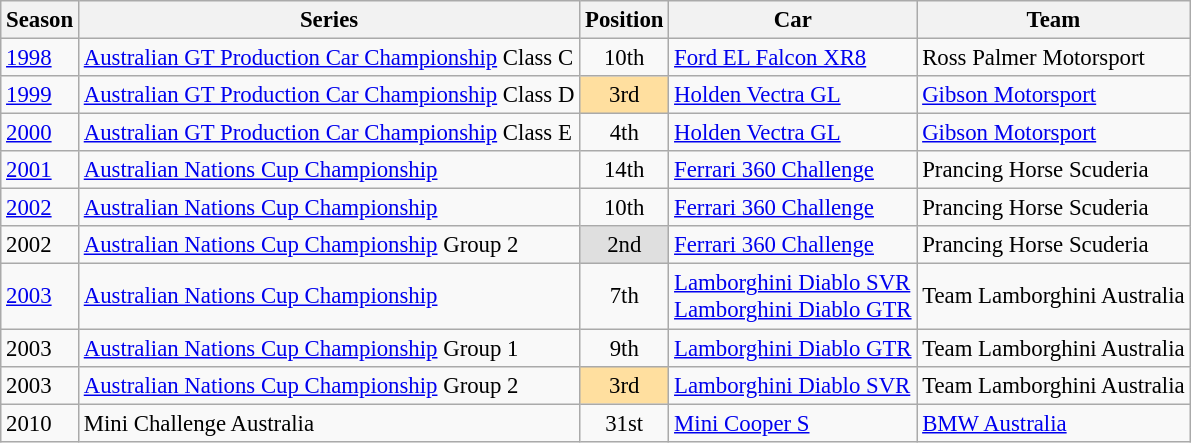<table class="wikitable" style="font-size: 95%;">
<tr>
<th>Season</th>
<th>Series</th>
<th>Position</th>
<th>Car</th>
<th>Team</th>
</tr>
<tr>
<td><a href='#'>1998</a></td>
<td><a href='#'>Australian GT Production Car Championship</a> Class C</td>
<td align=center>10th</td>
<td><a href='#'>Ford EL Falcon XR8</a></td>
<td>Ross Palmer Motorsport</td>
</tr>
<tr>
<td><a href='#'>1999</a></td>
<td><a href='#'>Australian GT Production Car Championship</a> Class D</td>
<td align="center" style="background:#ffdf9f;">3rd</td>
<td><a href='#'>Holden Vectra GL</a></td>
<td><a href='#'>Gibson Motorsport</a></td>
</tr>
<tr>
<td><a href='#'>2000</a></td>
<td><a href='#'>Australian GT Production Car Championship</a> Class E</td>
<td align=center>4th</td>
<td><a href='#'>Holden Vectra GL</a></td>
<td><a href='#'>Gibson Motorsport</a></td>
</tr>
<tr>
<td><a href='#'>2001</a></td>
<td><a href='#'>Australian Nations Cup Championship</a></td>
<td align=center>14th</td>
<td><a href='#'>Ferrari 360 Challenge</a></td>
<td>Prancing Horse Scuderia</td>
</tr>
<tr>
<td><a href='#'>2002</a></td>
<td><a href='#'>Australian Nations Cup Championship</a></td>
<td align=center>10th</td>
<td><a href='#'>Ferrari 360 Challenge</a></td>
<td>Prancing Horse Scuderia</td>
</tr>
<tr>
<td>2002</td>
<td><a href='#'>Australian Nations Cup Championship</a> Group 2</td>
<td align="center" style="background:#dfdfdf;">2nd</td>
<td><a href='#'>Ferrari 360 Challenge</a></td>
<td>Prancing Horse Scuderia</td>
</tr>
<tr>
<td><a href='#'>2003</a></td>
<td><a href='#'>Australian Nations Cup Championship</a></td>
<td align=center>7th</td>
<td><a href='#'>Lamborghini Diablo SVR</a><br><a href='#'>Lamborghini Diablo GTR</a></td>
<td>Team Lamborghini Australia</td>
</tr>
<tr>
<td>2003</td>
<td><a href='#'>Australian Nations Cup Championship</a> Group 1</td>
<td align=center>9th</td>
<td><a href='#'>Lamborghini Diablo GTR</a></td>
<td>Team Lamborghini Australia</td>
</tr>
<tr>
<td>2003</td>
<td><a href='#'>Australian Nations Cup Championship</a> Group 2</td>
<td align="center" style="background:#ffdf9f;">3rd</td>
<td><a href='#'>Lamborghini Diablo SVR</a></td>
<td>Team Lamborghini Australia</td>
</tr>
<tr>
<td>2010</td>
<td>Mini Challenge Australia</td>
<td align=center>31st</td>
<td><a href='#'>Mini Cooper S</a></td>
<td><a href='#'>BMW Australia</a></td>
</tr>
</table>
